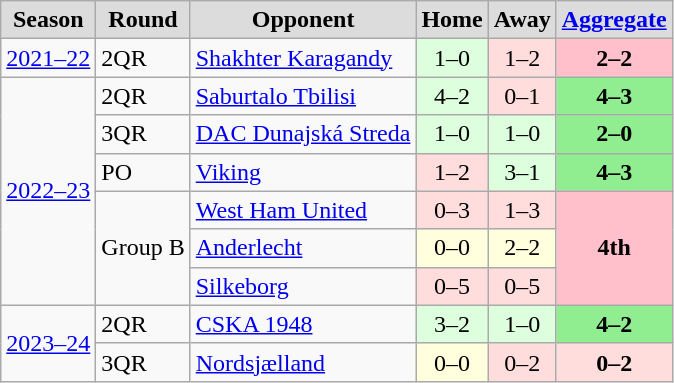<table class="wikitable" style="text-align: center;">
<tr>
<th style="background:#DCDCDC">Season</th>
<th style="background:#DCDCDC">Round</th>
<th style="background:#DCDCDC">Opponent</th>
<th style="background:#DCDCDC">Home</th>
<th style="background:#DCDCDC">Away</th>
<th style="background:#DCDCDC"><a href='#'>Aggregate</a></th>
</tr>
<tr>
<td align=left><a href='#'>2021–22</a></td>
<td align=left>2QR</td>
<td align=left> <a href='#'>Shakhter Karagandy</a></td>
<td bgcolor="#ddffdd">1–0</td>
<td bgcolor="#ffdddd">1–2 </td>
<td bgcolor=pink style="text-align:center;"><strong>2–2 </strong></td>
</tr>
<tr>
<td align=left rowspan="6"><a href='#'>2022–23</a></td>
<td align=left>2QR</td>
<td align=left> <a href='#'>Saburtalo Tbilisi</a></td>
<td bgcolor="#ddffdd">4–2</td>
<td bgcolor="#ffdddd">0–1</td>
<td bgcolor=lightgreen style="text-align:center;"><strong>4–3</strong></td>
</tr>
<tr>
<td align=left>3QR</td>
<td align=left> <a href='#'>DAC Dunajská Streda</a></td>
<td bgcolor="#ddffdd">1–0</td>
<td bgcolor="#ddffdd">1–0</td>
<td bgcolor=lightgreen style="text-align:center;"><strong>2–0</strong></td>
</tr>
<tr>
<td align=left>PO</td>
<td align=left> <a href='#'>Viking</a></td>
<td bgcolor="#ffdddd">1–2</td>
<td bgcolor="#ddffdd">3–1</td>
<td bgcolor=lightgreen style="text-align:center;"><strong>4–3</strong></td>
</tr>
<tr>
<td rowspan="3">Group B</td>
<td align=left> <a href='#'>West Ham United</a></td>
<td bgcolor="#ffdddd">0–3</td>
<td bgcolor="#ffdddd">1–3</td>
<td rowspan="3" bgcolor=pink style="text-align:center;"><strong>4th</strong></td>
</tr>
<tr>
<td align=left> <a href='#'>Anderlecht</a></td>
<td bgcolor="#ffffdd" style="text-align:center;">0–0</td>
<td bgcolor="#ffffdd" style="text-align:center;">2–2</td>
</tr>
<tr>
<td align=left> <a href='#'>Silkeborg</a></td>
<td bgcolor="#ffdddd">0–5</td>
<td bgcolor="#ffdddd">0–5</td>
</tr>
<tr>
<td rowspan=2 align=left><a href='#'>2023–24</a></td>
<td align=left>2QR</td>
<td align=left> <a href='#'>CSKA 1948</a></td>
<td bgcolor="#ddffdd">3–2</td>
<td bgcolor="#ddffdd">1–0</td>
<td bgcolor=lightgreen style="text-align:center;"><strong>4–2</strong></td>
</tr>
<tr>
<td align=left>3QR</td>
<td align=left> <a href='#'>Nordsjælland</a></td>
<td bgcolor="#ffffdd" style="text-align:center;">0–0</td>
<td bgcolor="#ffdddd">0–2</td>
<td bgcolor="#ffdddd"><strong>0–2</strong></td>
</tr>
</table>
